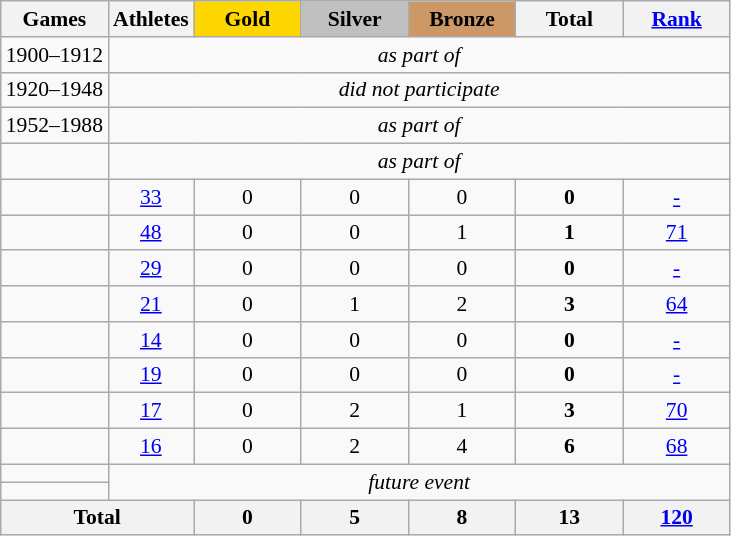<table class="wikitable" style="text-align:center; font-size:90%;">
<tr>
<th>Games</th>
<th>Athletes</th>
<td style="background:gold; width:4.5em; font-weight:bold;">Gold</td>
<td style="background:silver; width:4.5em; font-weight:bold;">Silver</td>
<td style="background:#cc9966; width:4.5em; font-weight:bold;">Bronze</td>
<th style="width:4.5em; font-weight:bold;">Total</th>
<th style="width:4.5em; font-weight:bold;"><a href='#'>Rank</a></th>
</tr>
<tr>
<td align=left>1900–1912</td>
<td colspan=6><em>as part of </em></td>
</tr>
<tr>
<td align=left>1920–1948</td>
<td colspan=6><em>did not participate</em></td>
</tr>
<tr>
<td align=left>1952–1988</td>
<td colspan=6><em>as part of </em></td>
</tr>
<tr>
<td align=left></td>
<td colspan=6><em>as part of </em></td>
</tr>
<tr>
<td align=left></td>
<td><a href='#'>33</a></td>
<td>0</td>
<td>0</td>
<td>0</td>
<td><strong>0</strong></td>
<td><a href='#'>-</a></td>
</tr>
<tr>
<td align=left></td>
<td><a href='#'>48</a></td>
<td>0</td>
<td>0</td>
<td>1</td>
<td><strong>1</strong></td>
<td><a href='#'>71</a></td>
</tr>
<tr>
<td align=left></td>
<td><a href='#'>29</a></td>
<td>0</td>
<td>0</td>
<td>0</td>
<td><strong>0</strong></td>
<td><a href='#'>-</a></td>
</tr>
<tr>
<td align=left></td>
<td><a href='#'>21</a></td>
<td>0</td>
<td>1</td>
<td>2</td>
<td><strong>3</strong></td>
<td><a href='#'>64</a></td>
</tr>
<tr>
<td align=left></td>
<td><a href='#'>14</a></td>
<td>0</td>
<td>0</td>
<td>0</td>
<td><strong>0</strong></td>
<td><a href='#'>-</a></td>
</tr>
<tr>
<td align=left></td>
<td><a href='#'>19</a></td>
<td>0</td>
<td>0</td>
<td>0</td>
<td><strong>0</strong></td>
<td><a href='#'>-</a></td>
</tr>
<tr>
<td align=left></td>
<td><a href='#'>17</a></td>
<td>0</td>
<td>2</td>
<td>1</td>
<td><strong>3</strong></td>
<td><a href='#'>70</a></td>
</tr>
<tr>
<td align=left></td>
<td><a href='#'>16</a></td>
<td>0</td>
<td>2</td>
<td>4</td>
<td><strong>6</strong></td>
<td><a href='#'>68</a></td>
</tr>
<tr>
<td align=left></td>
<td colspan=6; rowspan=2><em>future event</em></td>
</tr>
<tr>
<td align=left></td>
</tr>
<tr>
<th colspan=2>Total</th>
<th>0</th>
<th>5</th>
<th>8</th>
<th>13</th>
<th><a href='#'>120</a></th>
</tr>
</table>
